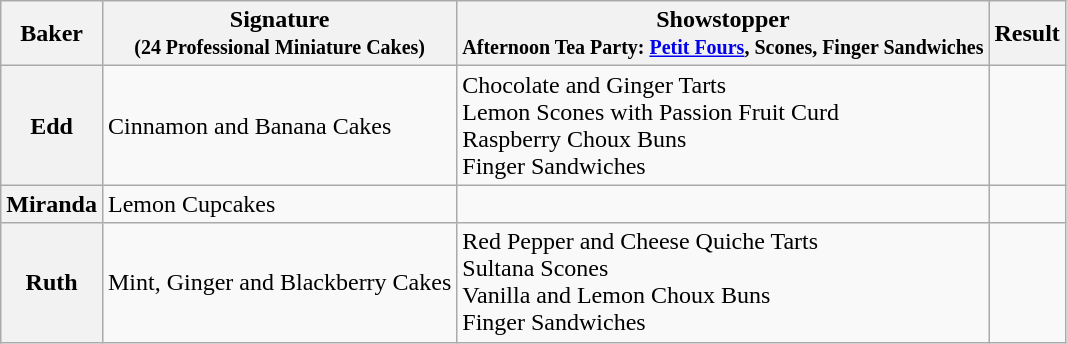<table class="wikitable sortable sticky-header">
<tr>
<th scope="col">Baker</th>
<th scope="col" class="unsortable">Signature<br><small>(24 Professional Miniature Cakes)</small></th>
<th scope="col" class="unsortable">Showstopper<br><small> Afternoon Tea Party: <a href='#'>Petit Fours</a>, Scones, Finger Sandwiches</small></th>
<th scope="col">Result</th>
</tr>
<tr>
<th scope="row">Edd</th>
<td>Cinnamon and Banana Cakes</td>
<td>Chocolate and Ginger Tarts<br>Lemon Scones with Passion Fruit Curd<br>Raspberry Choux Buns<br>Finger Sandwiches</td>
<td></td>
</tr>
<tr>
<th scope="row">Miranda</th>
<td>Lemon Cupcakes</td>
<td></td>
<td></td>
</tr>
<tr>
<th scope="row">Ruth</th>
<td>Mint, Ginger and Blackberry Cakes</td>
<td>Red Pepper and Cheese Quiche Tarts<br>Sultana Scones<br>Vanilla and Lemon Choux Buns<br>Finger Sandwiches</td>
<td></td>
</tr>
</table>
